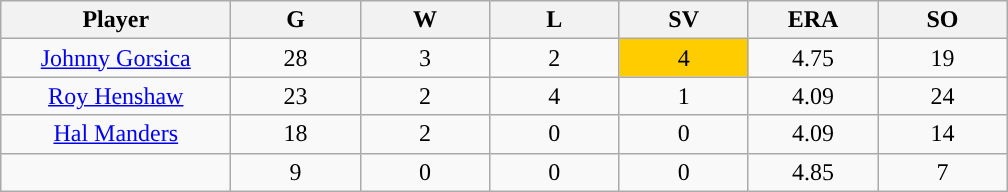<table class="wikitable sortable">
<tr>
<th bgcolor="#DDDDFF" width="16%">Player</th>
<th bgcolor="#DDDDFF" width="9%">G</th>
<th bgcolor="#DDDDFF" width="9%">W</th>
<th bgcolor="#DDDDFF" width="9%">L</th>
<th bgcolor="#DDDDFF" width="9%">SV</th>
<th bgcolor="#DDDDFF" width="9%">ERA</th>
<th bgcolor="#DDDDFF" width="9%">SO</th>
</tr>
<tr align="center">
<td><a href='#'>Johnny Gorsica</a></td>
<td>28</td>
<td>3</td>
<td>2</td>
<td style="background:#fc0;">4</td>
<td>4.75</td>
<td>19</td>
</tr>
<tr align=center>
<td><a href='#'>Roy Henshaw</a></td>
<td>23</td>
<td>2</td>
<td>4</td>
<td>1</td>
<td>4.09</td>
<td>24</td>
</tr>
<tr align=center>
<td><a href='#'>Hal Manders</a></td>
<td>18</td>
<td>2</td>
<td>0</td>
<td>0</td>
<td>4.09</td>
<td>14</td>
</tr>
<tr align=center>
<td></td>
<td>9</td>
<td>0</td>
<td>0</td>
<td>0</td>
<td>4.85</td>
<td>7</td>
</tr>
</table>
